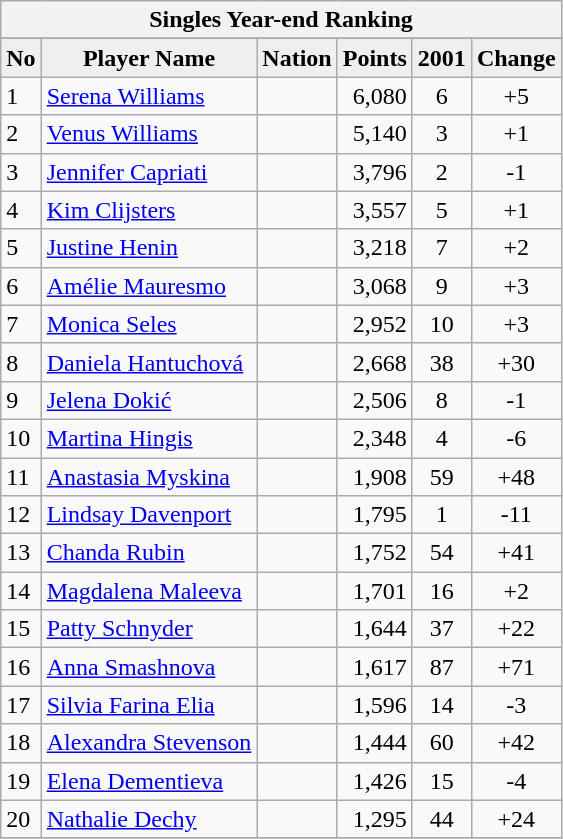<table class="wikitable">
<tr>
<th colspan="6">Singles Year-end Ranking</th>
</tr>
<tr>
</tr>
<tr bgcolor="#efefef">
<td align="center"><strong>No</strong></td>
<td align="center"><strong>Player Name</strong></td>
<td align="center"><strong>Nation</strong></td>
<td align="center"><strong>Points</strong></td>
<td align="center"><strong>2001</strong></td>
<td align="center"><strong>Change</strong></td>
</tr>
<tr>
<td>1</td>
<td><a href='#'>Serena Williams</a></td>
<td></td>
<td align="right">6,080</td>
<td align="center">6</td>
<td align="center">+5</td>
</tr>
<tr>
<td>2</td>
<td><a href='#'>Venus Williams</a></td>
<td></td>
<td align="right">5,140</td>
<td align="center">3</td>
<td align="center">+1</td>
</tr>
<tr>
<td>3</td>
<td><a href='#'>Jennifer Capriati</a></td>
<td></td>
<td align="right">3,796</td>
<td align="center">2</td>
<td align="center">-1</td>
</tr>
<tr>
<td>4</td>
<td><a href='#'>Kim Clijsters</a></td>
<td></td>
<td align="right">3,557</td>
<td align="center">5</td>
<td align="center">+1</td>
</tr>
<tr>
<td>5</td>
<td><a href='#'>Justine Henin</a></td>
<td></td>
<td align="right">3,218</td>
<td align="center">7</td>
<td align="center">+2</td>
</tr>
<tr>
<td>6</td>
<td><a href='#'>Amélie Mauresmo</a></td>
<td></td>
<td align="right">3,068</td>
<td align="center">9</td>
<td align="center">+3</td>
</tr>
<tr>
<td>7</td>
<td><a href='#'>Monica Seles</a></td>
<td></td>
<td align="right">2,952</td>
<td align="center">10</td>
<td align="center">+3</td>
</tr>
<tr>
<td>8</td>
<td><a href='#'>Daniela Hantuchová</a></td>
<td></td>
<td align="right">2,668</td>
<td align="center">38</td>
<td align="center">+30</td>
</tr>
<tr>
<td>9</td>
<td><a href='#'>Jelena Dokić</a></td>
<td></td>
<td align="right">2,506</td>
<td align="center">8</td>
<td align="center">-1</td>
</tr>
<tr>
<td>10</td>
<td><a href='#'>Martina Hingis</a></td>
<td></td>
<td align="right">2,348</td>
<td align="center">4</td>
<td align="center">-6</td>
</tr>
<tr>
<td>11</td>
<td><a href='#'>Anastasia Myskina</a></td>
<td></td>
<td align="right">1,908</td>
<td align="center">59</td>
<td align="center">+48</td>
</tr>
<tr>
<td>12</td>
<td><a href='#'>Lindsay Davenport</a></td>
<td></td>
<td align="right">1,795</td>
<td align="center">1</td>
<td align="center">-11</td>
</tr>
<tr>
<td>13</td>
<td><a href='#'>Chanda Rubin</a></td>
<td></td>
<td align="right">1,752</td>
<td align="center">54</td>
<td align="center">+41</td>
</tr>
<tr>
<td>14</td>
<td><a href='#'>Magdalena Maleeva</a></td>
<td></td>
<td align="right">1,701</td>
<td align="center">16</td>
<td align="center">+2</td>
</tr>
<tr>
<td>15</td>
<td><a href='#'>Patty Schnyder</a></td>
<td></td>
<td align="right">1,644</td>
<td align="center">37</td>
<td align="center">+22</td>
</tr>
<tr>
<td>16</td>
<td><a href='#'>Anna Smashnova</a></td>
<td></td>
<td align="right">1,617</td>
<td align="center">87</td>
<td align="center">+71</td>
</tr>
<tr>
<td>17</td>
<td><a href='#'>Silvia Farina Elia</a></td>
<td></td>
<td align="right">1,596</td>
<td align="center">14</td>
<td align="center">-3</td>
</tr>
<tr>
<td>18</td>
<td><a href='#'>Alexandra Stevenson</a></td>
<td></td>
<td align="right">1,444</td>
<td align="center">60</td>
<td align="center">+42</td>
</tr>
<tr>
<td>19</td>
<td><a href='#'>Elena Dementieva</a></td>
<td></td>
<td align="right">1,426</td>
<td align="center">15</td>
<td align="center">-4</td>
</tr>
<tr>
<td>20</td>
<td><a href='#'>Nathalie Dechy</a></td>
<td></td>
<td align="right">1,295</td>
<td align="center">44</td>
<td align="center">+24</td>
</tr>
<tr>
</tr>
</table>
